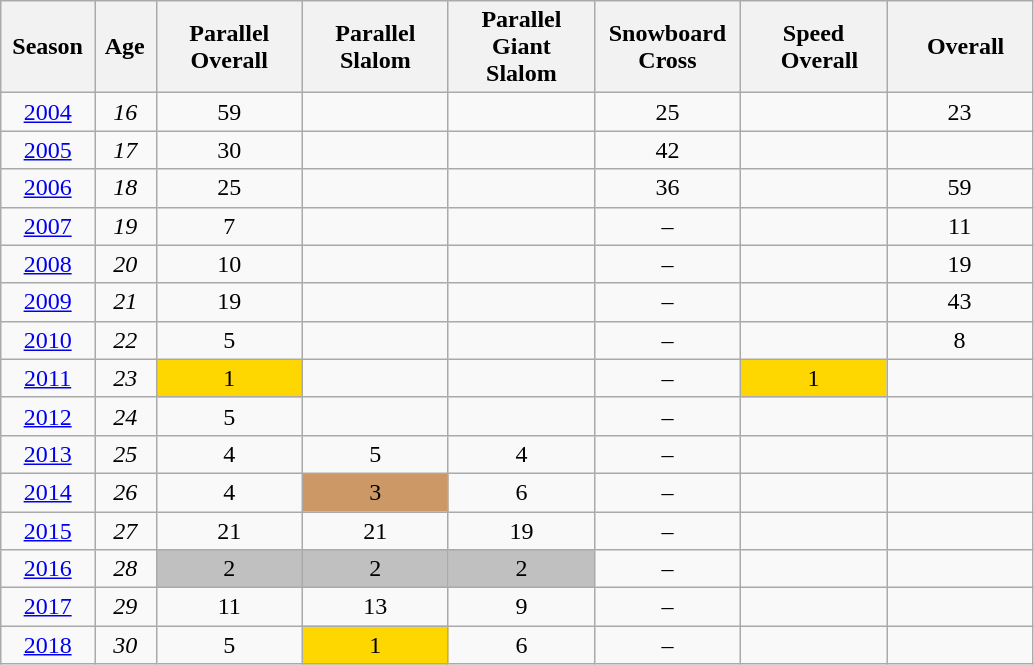<table class=wikitable style="text-align:center">
<tr>
<th> Season </th>
<th> Age </th>
<th style="width:90px;">Parallel<br>Overall</th>
<th style="width:90px;">Parallel<br>Slalom</th>
<th style="width:90px;">Parallel<br>Giant Slalom</th>
<th style="width:90px;">Snowboard<br>Cross</th>
<th style="width:90px;">Speed<br>  Overall</th>
<th style="width:90px;">  Overall</th>
</tr>
<tr>
<td><a href='#'>2004</a></td>
<td><em>16</em></td>
<td>59</td>
<td></td>
<td></td>
<td>25</td>
<td></td>
<td>23</td>
</tr>
<tr>
<td><a href='#'>2005</a></td>
<td><em>17</em></td>
<td>30</td>
<td></td>
<td></td>
<td>42</td>
<td></td>
<td></td>
</tr>
<tr>
<td><a href='#'>2006</a></td>
<td><em>18</em></td>
<td>25</td>
<td></td>
<td></td>
<td>36</td>
<td></td>
<td>59</td>
</tr>
<tr>
<td><a href='#'>2007</a></td>
<td><em>19</em></td>
<td>7</td>
<td></td>
<td></td>
<td>–</td>
<td></td>
<td>11</td>
</tr>
<tr>
<td><a href='#'>2008</a></td>
<td><em>20</em></td>
<td>10</td>
<td></td>
<td></td>
<td>–</td>
<td></td>
<td>19</td>
</tr>
<tr>
<td><a href='#'>2009</a></td>
<td><em>21</em></td>
<td>19</td>
<td></td>
<td></td>
<td>–</td>
<td></td>
<td>43</td>
</tr>
<tr>
<td><a href='#'>2010</a></td>
<td><em>22</em></td>
<td>5</td>
<td></td>
<td></td>
<td>–</td>
<td></td>
<td>8</td>
</tr>
<tr>
<td><a href='#'>2011</a></td>
<td><em>23</em></td>
<td bgcolor="gold">1</td>
<td></td>
<td></td>
<td>–</td>
<td bgcolor="gold">1</td>
<td></td>
</tr>
<tr>
<td><a href='#'>2012</a></td>
<td><em>24</em></td>
<td>5</td>
<td></td>
<td></td>
<td>–</td>
<td></td>
<td></td>
</tr>
<tr>
<td><a href='#'>2013</a></td>
<td><em>25</em></td>
<td>4</td>
<td>5</td>
<td>4</td>
<td>–</td>
<td></td>
<td></td>
</tr>
<tr>
<td><a href='#'>2014</a></td>
<td><em>26</em></td>
<td>4</td>
<td bgcolor="cc9966">3</td>
<td>6</td>
<td>–</td>
<td></td>
<td></td>
</tr>
<tr>
<td><a href='#'>2015</a></td>
<td><em>27</em></td>
<td>21</td>
<td>21</td>
<td>19</td>
<td>–</td>
<td></td>
<td></td>
</tr>
<tr>
<td><a href='#'>2016</a></td>
<td><em>28</em></td>
<td bgcolor="silver">2</td>
<td bgcolor="silver">2</td>
<td bgcolor="silver">2</td>
<td>–</td>
<td></td>
<td></td>
</tr>
<tr>
<td><a href='#'>2017</a></td>
<td><em>29</em></td>
<td>11</td>
<td>13</td>
<td>9</td>
<td>–</td>
<td></td>
<td></td>
</tr>
<tr>
<td><a href='#'>2018</a></td>
<td><em>30</em></td>
<td>5</td>
<td bgcolor="gold">1</td>
<td>6</td>
<td>–</td>
<td></td>
<td></td>
</tr>
</table>
